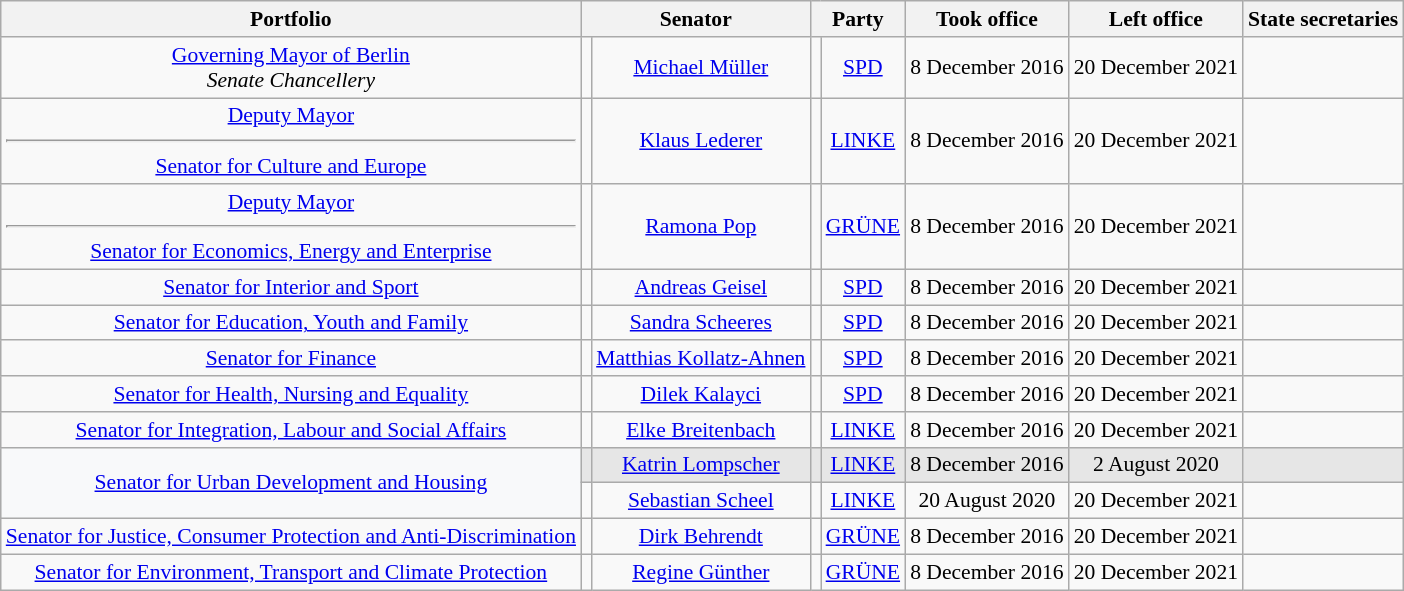<table class=wikitable style="text-align:center; font-size:90%">
<tr>
<th>Portfolio</th>
<th colspan=2>Senator</th>
<th colspan=2>Party</th>
<th>Took office</th>
<th>Left office</th>
<th>State secretaries</th>
</tr>
<tr>
<td><a href='#'>Governing Mayor of Berlin</a><br><em>Senate Chancellery</em></td>
<td></td>
<td><a href='#'>Michael Müller</a><br></td>
<td bgcolor=></td>
<td><a href='#'>SPD</a></td>
<td>8 December 2016</td>
<td>20 December 2021</td>
<td></td>
</tr>
<tr>
<td><a href='#'>Deputy Mayor</a><hr><a href='#'>Senator for Culture and Europe</a></td>
<td></td>
<td><a href='#'>Klaus Lederer</a><br></td>
<td bgcolor=></td>
<td><a href='#'>LINKE</a></td>
<td>8 December 2016</td>
<td>20 December 2021</td>
<td></td>
</tr>
<tr>
<td><a href='#'>Deputy Mayor</a><hr><a href='#'>Senator for Economics, Energy and Enterprise</a></td>
<td></td>
<td><a href='#'>Ramona Pop</a><br></td>
<td bgcolor=></td>
<td><a href='#'>GRÜNE</a></td>
<td>8 December 2016</td>
<td>20 December 2021</td>
<td></td>
</tr>
<tr>
<td><a href='#'>Senator for Interior and Sport</a></td>
<td></td>
<td><a href='#'>Andreas Geisel</a><br></td>
<td bgcolor=></td>
<td><a href='#'>SPD</a></td>
<td>8 December 2016</td>
<td>20 December 2021</td>
<td></td>
</tr>
<tr>
<td><a href='#'>Senator for Education, Youth and Family</a></td>
<td></td>
<td><a href='#'>Sandra Scheeres</a><br></td>
<td bgcolor=></td>
<td><a href='#'>SPD</a></td>
<td>8 December 2016</td>
<td>20 December 2021</td>
<td></td>
</tr>
<tr>
<td><a href='#'>Senator for Finance</a></td>
<td></td>
<td><a href='#'>Matthias Kollatz-Ahnen</a><br></td>
<td bgcolor=></td>
<td><a href='#'>SPD</a></td>
<td>8 December 2016</td>
<td>20 December 2021</td>
<td></td>
</tr>
<tr>
<td><a href='#'>Senator for Health, Nursing and Equality</a></td>
<td></td>
<td><a href='#'>Dilek Kalayci</a><br></td>
<td bgcolor=></td>
<td><a href='#'>SPD</a></td>
<td>8 December 2016</td>
<td>20 December 2021</td>
<td></td>
</tr>
<tr>
<td><a href='#'>Senator for Integration, Labour and Social Affairs</a></td>
<td></td>
<td><a href='#'>Elke Breitenbach</a><br></td>
<td bgcolor=></td>
<td><a href='#'>LINKE</a></td>
<td>8 December 2016</td>
<td>20 December 2021</td>
<td></td>
</tr>
<tr style="background-color:#E6E6E6">
<td rowspan=2 style="background-color:#F8F9FA"><a href='#'>Senator for Urban Development and Housing</a></td>
<td></td>
<td><a href='#'>Katrin Lompscher</a><br></td>
<td bgcolor=></td>
<td><a href='#'>LINKE</a></td>
<td>8 December 2016</td>
<td>2 August 2020</td>
<td></td>
</tr>
<tr>
<td></td>
<td><a href='#'>Sebastian Scheel</a><br></td>
<td bgcolor=></td>
<td><a href='#'>LINKE</a></td>
<td>20 August 2020</td>
<td>20 December 2021</td>
<td></td>
</tr>
<tr>
<td><a href='#'>Senator for Justice, Consumer Protection and Anti-Discrimination</a></td>
<td></td>
<td><a href='#'>Dirk Behrendt</a><br></td>
<td bgcolor=></td>
<td><a href='#'>GRÜNE</a></td>
<td>8 December 2016</td>
<td>20 December 2021</td>
<td></td>
</tr>
<tr>
<td><a href='#'>Senator for Environment, Transport and Climate Protection</a></td>
<td></td>
<td><a href='#'>Regine Günther</a><br></td>
<td bgcolor=></td>
<td><a href='#'>GRÜNE</a></td>
<td>8 December 2016</td>
<td>20 December 2021</td>
<td></td>
</tr>
</table>
